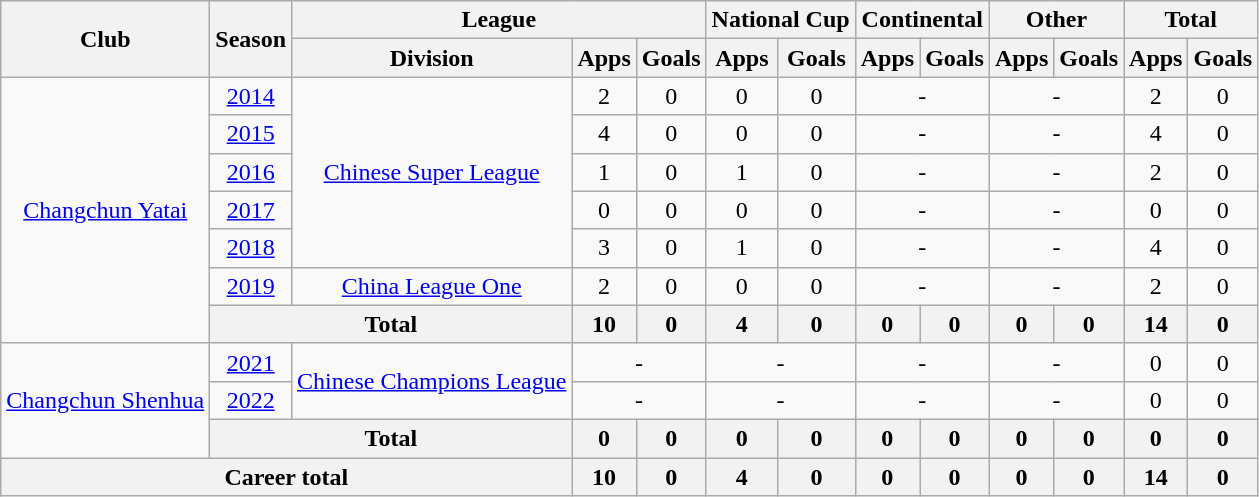<table class="wikitable" style="text-align: center">
<tr>
<th rowspan="2">Club</th>
<th rowspan="2">Season</th>
<th colspan="3">League</th>
<th colspan="2">National Cup</th>
<th colspan="2">Continental</th>
<th colspan="2">Other</th>
<th colspan="2">Total</th>
</tr>
<tr>
<th>Division</th>
<th>Apps</th>
<th>Goals</th>
<th>Apps</th>
<th>Goals</th>
<th>Apps</th>
<th>Goals</th>
<th>Apps</th>
<th>Goals</th>
<th>Apps</th>
<th>Goals</th>
</tr>
<tr>
<td rowspan=7><a href='#'>Changchun Yatai</a></td>
<td><a href='#'>2014</a></td>
<td rowspan=5><a href='#'>Chinese Super League</a></td>
<td>2</td>
<td>0</td>
<td>0</td>
<td>0</td>
<td colspan="2">-</td>
<td colspan="2">-</td>
<td>2</td>
<td>0</td>
</tr>
<tr>
<td><a href='#'>2015</a></td>
<td>4</td>
<td>0</td>
<td>0</td>
<td>0</td>
<td colspan="2">-</td>
<td colspan="2">-</td>
<td>4</td>
<td>0</td>
</tr>
<tr>
<td><a href='#'>2016</a></td>
<td>1</td>
<td>0</td>
<td>1</td>
<td>0</td>
<td colspan="2">-</td>
<td colspan="2">-</td>
<td>2</td>
<td>0</td>
</tr>
<tr>
<td><a href='#'>2017</a></td>
<td>0</td>
<td>0</td>
<td>0</td>
<td>0</td>
<td colspan="2">-</td>
<td colspan="2">-</td>
<td>0</td>
<td>0</td>
</tr>
<tr>
<td><a href='#'>2018</a></td>
<td>3</td>
<td>0</td>
<td>1</td>
<td>0</td>
<td colspan="2">-</td>
<td colspan="2">-</td>
<td>4</td>
<td>0</td>
</tr>
<tr>
<td><a href='#'>2019</a></td>
<td><a href='#'>China League One</a></td>
<td>2</td>
<td>0</td>
<td>0</td>
<td>0</td>
<td colspan="2">-</td>
<td colspan="2">-</td>
<td>2</td>
<td>0</td>
</tr>
<tr>
<th colspan="2">Total</th>
<th>10</th>
<th>0</th>
<th>4</th>
<th>0</th>
<th>0</th>
<th>0</th>
<th>0</th>
<th>0</th>
<th>14</th>
<th>0</th>
</tr>
<tr>
<td rowspan=3><a href='#'>Changchun Shenhua</a></td>
<td><a href='#'>2021</a></td>
<td rowspan=2><a href='#'>Chinese Champions League</a></td>
<td colspan="2">-</td>
<td colspan="2">-</td>
<td colspan="2">-</td>
<td colspan="2">-</td>
<td>0</td>
<td>0</td>
</tr>
<tr>
<td><a href='#'>2022</a></td>
<td colspan="2">-</td>
<td colspan="2">-</td>
<td colspan="2">-</td>
<td colspan="2">-</td>
<td>0</td>
<td>0</td>
</tr>
<tr>
<th colspan="2">Total</th>
<th>0</th>
<th>0</th>
<th>0</th>
<th>0</th>
<th>0</th>
<th>0</th>
<th>0</th>
<th>0</th>
<th>0</th>
<th>0</th>
</tr>
<tr>
<th colspan=3>Career total</th>
<th>10</th>
<th>0</th>
<th>4</th>
<th>0</th>
<th>0</th>
<th>0</th>
<th>0</th>
<th>0</th>
<th>14</th>
<th>0</th>
</tr>
</table>
